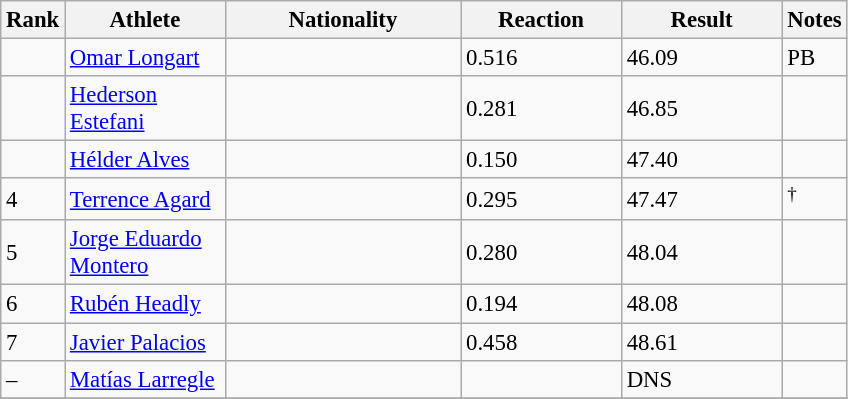<table class="wikitable" style="font-size:95%" style="width:35em;" style="text-align:center">
<tr>
<th>Rank</th>
<th width=100>Athlete</th>
<th width=150>Nationality</th>
<th width=100>Reaction</th>
<th width=100>Result</th>
<th>Notes</th>
</tr>
<tr>
<td></td>
<td align=left><a href='#'>Omar Longart</a></td>
<td align=left></td>
<td>0.516</td>
<td>46.09</td>
<td>PB</td>
</tr>
<tr>
<td></td>
<td align=left><a href='#'>Hederson Estefani</a></td>
<td align=left></td>
<td>0.281</td>
<td>46.85</td>
<td></td>
</tr>
<tr>
<td></td>
<td align=left><a href='#'>Hélder Alves</a></td>
<td align=left></td>
<td>0.150</td>
<td>47.40</td>
<td></td>
</tr>
<tr>
<td>4</td>
<td align=left><a href='#'>Terrence Agard</a></td>
<td align=left></td>
<td>0.295</td>
<td>47.47</td>
<td><sup>†</sup></td>
</tr>
<tr>
<td>5</td>
<td align=left><a href='#'>Jorge Eduardo Montero</a></td>
<td align=left></td>
<td>0.280</td>
<td>48.04</td>
<td></td>
</tr>
<tr>
<td>6</td>
<td align=left><a href='#'>Rubén Headly</a></td>
<td align=left></td>
<td>0.194</td>
<td>48.08</td>
<td></td>
</tr>
<tr>
<td>7</td>
<td align=left><a href='#'>Javier Palacios</a></td>
<td align=left></td>
<td>0.458</td>
<td>48.61</td>
<td></td>
</tr>
<tr>
<td>–</td>
<td align=left><a href='#'>Matías Larregle</a></td>
<td align=left></td>
<td></td>
<td>DNS</td>
<td></td>
</tr>
<tr>
</tr>
</table>
